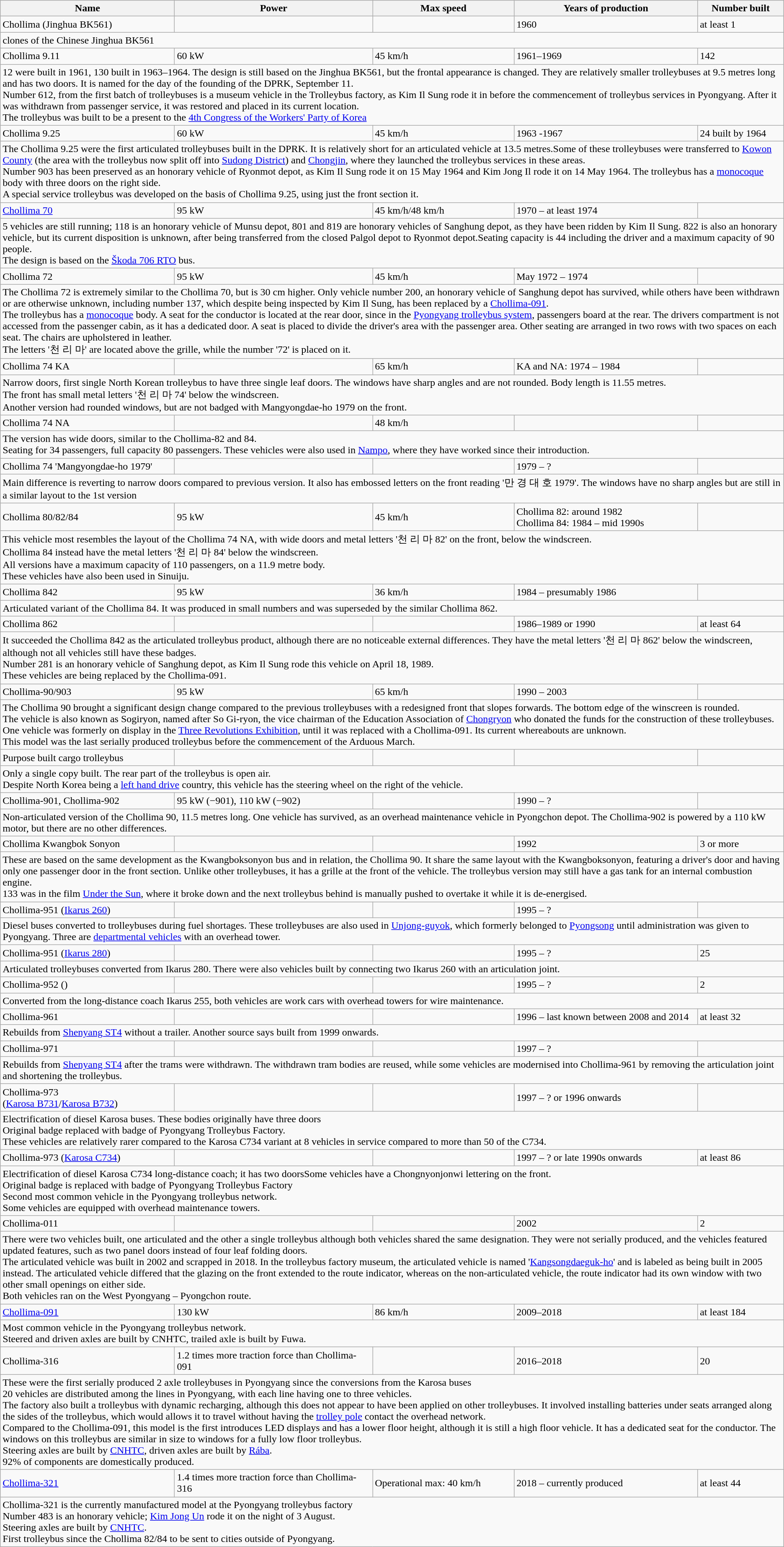<table class="wikitable">
<tr>
<th>Name</th>
<th>Power</th>
<th>Max speed</th>
<th>Years of production</th>
<th>Number built</th>
</tr>
<tr>
<td>Chollima (Jinghua BK561)</td>
<td></td>
<td></td>
<td>1960</td>
<td>at least 1</td>
</tr>
<tr>
<td colspan="5">clones of the Chinese Jinghua BK561</td>
</tr>
<tr>
<td>Chollima 9.11</td>
<td>60 kW</td>
<td>45 km/h</td>
<td>1961–1969</td>
<td>142</td>
</tr>
<tr>
<td colspan="5">12 were built in 1961, 130 built in 1963–1964. The design is still based on the Jinghua BK561, but the frontal appearance is changed. They are relatively smaller trolleybuses at 9.5 metres long and has two doors. It is named for the day of the founding of the DPRK, September 11.<br>Number 612, from the first batch of trolleybuses is a museum vehicle in the Trolleybus factory, as Kim Il Sung rode it in before the commencement of trolleybus services in Pyongyang. After it was withdrawn from passenger service, it was restored and placed in its current location.<br>The trolleybus was built to be a present to the <a href='#'>4th Congress of the Workers' Party of Korea</a></td>
</tr>
<tr>
<td>Chollima 9.25</td>
<td>60 kW</td>
<td>45 km/h</td>
<td>1963 -1967</td>
<td>24 built by 1964</td>
</tr>
<tr>
<td colspan="5">The Chollima 9.25 were the first articulated trolleybuses built in the DPRK. It is relatively short for an articulated vehicle at 13.5 metres.Some of these trolleybuses were transferred to <a href='#'>Kowon County</a> (the area with the trolleybus now split off into <a href='#'>Sudong District</a>) and <a href='#'>Chongjin</a>, where they launched the trolleybus services in these areas.<br>Number 903 has been preserved as an honorary vehicle of Ryonmot depot, as Kim Il Sung rode it on 15 May 1964 and Kim Jong Il rode it on 14 May 1964. The trolleybus has a <a href='#'>monocoque</a> body with three doors on the right side.<br>A special service trolleybus was developed on the basis of Chollima 9.25, using just the front section it.</td>
</tr>
<tr>
<td><a href='#'>Chollima 70</a></td>
<td>95 kW</td>
<td>45 km/h/48 km/h</td>
<td>1970 – at least 1974</td>
<td></td>
</tr>
<tr>
<td colspan="5">5 vehicles are still running; 118 is an honorary vehicle of Munsu depot, 801 and 819 are honorary vehicles of Sanghung depot, as they have been ridden by Kim Il Sung. 822 is also an honorary vehicle, but its current disposition is unknown, after being transferred from the closed Palgol depot to Ryonmot depot.Seating capacity is 44 including the driver and a maximum capacity of 90 people.<br>The design is based on the <a href='#'>Škoda 706 RTO</a> bus.</td>
</tr>
<tr>
<td>Chollima 72</td>
<td>95 kW</td>
<td>45 km/h</td>
<td>May 1972 – 1974</td>
<td></td>
</tr>
<tr>
<td colspan="5">The Chollima 72 is extremely similar to the Chollima 70, but is 30 cm higher. Only vehicle number 200, an honorary vehicle of Sanghung depot has survived, while others have been withdrawn or are otherwise unknown, including number 137, which despite being inspected by Kim Il Sung, has been replaced by a <a href='#'>Chollima-091</a>.<br>The trolleybus has a <a href='#'>monocoque</a> body. A seat for the conductor is located at the rear door, since in the <a href='#'>Pyongyang trolleybus system</a>, passengers board at the rear. The drivers compartment is not accessed from the passenger cabin, as it has a dedicated door. A seat is placed to divide the driver's area with the passenger area. Other seating are arranged in two rows with two spaces on each seat. The chairs are upholstered in leather.<br>The letters '천 리 마' are located above the grille, while the number '72' is placed on it.</td>
</tr>
<tr>
<td>Chollima 74 KA</td>
<td></td>
<td>65 km/h</td>
<td>KA and NA: 1974 – 1984</td>
<td></td>
</tr>
<tr>
<td colspan="5">Narrow doors, first single North Korean trolleybus to have three single leaf doors. The windows have sharp angles and are not rounded. Body length is 11.55 metres.<br>The front has small metal letters '천 리 마 74' below the windscreen.<br>Another version had rounded windows, but are not badged with Mangyongdae-ho 1979 on the front.</td>
</tr>
<tr>
<td>Chollima 74 NA</td>
<td></td>
<td>48 km/h</td>
<td></td>
<td></td>
</tr>
<tr>
<td colspan="5">The version has wide doors, similar to the Chollima-82 and 84.<br>Seating for 34 passengers, full capacity 80 passengers.
These vehicles were also used in <a href='#'>Nampo</a>, where they have worked since their introduction.</td>
</tr>
<tr>
<td>Chollima 74 'Mangyongdae-ho 1979'</td>
<td></td>
<td></td>
<td>1979 – ?</td>
<td></td>
</tr>
<tr>
<td colspan="5">Main difference is reverting to narrow doors compared to previous version. It also has embossed letters on the front reading '만 경 대 호 1979'. The windows have no sharp angles but are still in a similar layout to the 1st version</td>
</tr>
<tr>
<td>Chollima 80/82/84</td>
<td>95 kW</td>
<td>45 km/h</td>
<td>Chollima 82: around 1982<br>Chollima 84: 1984 – mid 1990s</td>
<td></td>
</tr>
<tr>
<td colspan="5">This vehicle most resembles the layout of the Chollima 74 NA, with wide doors and metal letters '천 리 마 82' on the front, below the windscreen.<br>Chollima 84 instead have the metal letters '천 리 마 84' below the windscreen.<br>All versions have a maximum capacity of 110 passengers, on a 11.9 metre body.<br>These vehicles have also been used in Sinuiju.</td>
</tr>
<tr>
<td>Chollima 842</td>
<td>95 kW</td>
<td>36 km/h</td>
<td>1984 – presumably 1986</td>
<td></td>
</tr>
<tr>
<td colspan="5">Articulated variant of the Chollima 84. It was produced in small numbers and was superseded by the similar Chollima 862.</td>
</tr>
<tr>
<td>Chollima 862</td>
<td></td>
<td></td>
<td>1986–1989 or 1990</td>
<td>at least 64</td>
</tr>
<tr>
<td colspan="5">It succeeded the Chollima 842 as the articulated trolleybus product, although there are no noticeable external differences. They have the metal letters '천 리 마 862' below the windscreen, although not all vehicles still have these badges.<br>Number 281 is an honorary vehicle of Sanghung depot, as Kim Il Sung rode this vehicle on April 18, 1989.<br>These vehicles are being replaced by the Chollima-091.</td>
</tr>
<tr>
<td>Chollima-90/903</td>
<td>95 kW</td>
<td>65 km/h</td>
<td>1990 – 2003</td>
<td></td>
</tr>
<tr>
<td colspan="5">The Chollima 90 brought a significant design change compared to the previous trolleybuses with a redesigned front that slopes forwards. The bottom edge of the winscreen is rounded.<br>The vehicle is also known as Sogiryon, named after So Gi-ryon, the vice chairman of the Education Association of <a href='#'>Chongryon</a> who donated the funds for the construction of these trolleybuses.<br>One vehicle was formerly on display in the <a href='#'>Three Revolutions Exhibition</a>, until it was replaced with a Chollima-091. Its current whereabouts are unknown.<br>This model was the last serially produced trolleybus before the commencement of the Arduous March.</td>
</tr>
<tr>
<td>Purpose built cargo trolleybus</td>
<td></td>
<td></td>
<td></td>
<td></td>
</tr>
<tr>
<td colspan="5">Only a single copy built. The rear part of the trolleybus is open air.<br>Despite North Korea being a <a href='#'>left hand drive</a> country, this vehicle has the steering wheel on the right of the vehicle.</td>
</tr>
<tr>
<td>Chollima-901, Chollima-902</td>
<td>95 kW (−901), 110 kW (−902)</td>
<td></td>
<td>1990 – ?</td>
<td></td>
</tr>
<tr>
<td colspan="5">Non-articulated version of the Chollima 90, 11.5 metres long. One vehicle has survived, as an overhead maintenance vehicle in Pyongchon depot. The Chollima-902 is powered by a 110 kW motor, but there are no other differences.</td>
</tr>
<tr>
<td>Chollima Kwangbok Sonyon</td>
<td></td>
<td></td>
<td>1992</td>
<td>3 or more</td>
</tr>
<tr>
<td colspan="5">These are based on the same development as the Kwangboksonyon bus and in relation, the Chollima 90. It share the same layout with the Kwangboksonyon, featuring a driver's door and having only one passenger door in the front section. Unlike other trolleybuses, it has a grille at the front of the vehicle. The trolleybus version may still have a gas tank for an internal combustion engine.<br>133 was in the film <a href='#'>Under the Sun</a>, where it broke down and the next trolleybus behind is manually pushed to overtake it while it is de-energised.</td>
</tr>
<tr>
<td>Chollima-951 (<a href='#'>Ikarus 260</a>)</td>
<td></td>
<td></td>
<td>1995 – ?</td>
<td></td>
</tr>
<tr>
<td colspan="5">Diesel buses converted to trolleybuses during fuel shortages. These trolleybuses are also used in <a href='#'>Unjong-guyok</a>, which formerly belonged to <a href='#'>Pyongsong</a> until administration was given to Pyongyang. Three are <a href='#'>departmental vehicles</a> with an overhead tower.</td>
</tr>
<tr>
<td>Chollima-951 (<a href='#'>Ikarus 280</a>)</td>
<td></td>
<td></td>
<td>1995 – ?</td>
<td>25</td>
</tr>
<tr>
<td colspan="5">Articulated trolleybuses converted from Ikarus 280. There were also vehicles built by connecting two Ikarus 260 with an articulation joint.</td>
</tr>
<tr>
<td>Chollima-952 ()</td>
<td></td>
<td></td>
<td>1995 – ?</td>
<td>2</td>
</tr>
<tr>
<td colspan="5">Converted from the long-distance coach Ikarus 255, both vehicles are work cars with overhead towers for wire maintenance.</td>
</tr>
<tr>
<td>Chollima-961</td>
<td></td>
<td></td>
<td>1996 – last known between 2008 and 2014</td>
<td>at least 32</td>
</tr>
<tr>
<td colspan="5">Rebuilds from <a href='#'>Shenyang ST4</a> without a trailer. Another source says built from 1999 onwards.</td>
</tr>
<tr>
<td>Chollima-971</td>
<td></td>
<td></td>
<td>1997 – ?</td>
<td></td>
</tr>
<tr>
<td colspan="5">Rebuilds from <a href='#'>Shenyang ST4</a> after the trams were withdrawn. The withdrawn tram bodies are reused, while some vehicles are modernised into Chollima-961 by removing the articulation joint and shortening the trolleybus.</td>
</tr>
<tr>
<td>Chollima-973<br>(<a href='#'>Karosa B731</a>/<a href='#'>Karosa B732</a>)</td>
<td></td>
<td></td>
<td>1997 – ? or 1996 onwards</td>
<td></td>
</tr>
<tr>
<td colspan="5">Electrification of diesel Karosa buses. These bodies originally have three doors<br>
Original badge replaced with badge of Pyongyang Trolleybus Factory.<br>These vehicles are relatively rarer compared to the Karosa C734 variant at 8 vehicles in service compared to more than 50 of the C734.</td>
</tr>
<tr>
<td>Chollima-973 (<a href='#'>Karosa C734</a>)</td>
<td></td>
<td></td>
<td>1997 – ? or late 1990s onwards</td>
<td>at least 86</td>
</tr>
<tr>
<td colspan="5">Electrification of diesel Karosa C734 long-distance coach; it has two doorsSome vehicles have a Chongnyonjonwi lettering on the front.<br>Original badge is replaced with badge of Pyongyang Trolleybus Factory<br>Second most common vehicle in the Pyongyang trolleybus network.<br>Some vehicles are equipped with overhead maintenance towers.</td>
</tr>
<tr>
<td>Chollima-011</td>
<td></td>
<td></td>
<td>2002</td>
<td>2</td>
</tr>
<tr>
<td colspan="5">There were two vehicles built, one articulated and the other a single trolleybus although both vehicles shared the same designation. They were not serially produced, and the vehicles featured updated features, such as two panel doors instead of four leaf folding doors.<br>The articulated vehicle was built in 2002 and scrapped in 2018. In the trolleybus factory museum, the articulated vehicle is named '<a href='#'>Kangsongdaeguk-ho</a>' and is labeled as being built in 2005 instead. The articulated vehicle differed that the glazing on the front extended to the route indicator, whereas on the non-articulated vehicle, the route indicator had its own window with two other small openings on either side.<br>Both vehicles ran on the West Pyongyang – Pyongchon route.</td>
</tr>
<tr>
<td><a href='#'>Chollima-091</a></td>
<td>130 kW</td>
<td>86 km/h</td>
<td>2009–2018</td>
<td>at least 184</td>
</tr>
<tr>
<td colspan="5">Most common vehicle in the Pyongyang trolleybus network.<br>Steered and driven axles are built by CNHTC, trailed axle is built by Fuwa.</td>
</tr>
<tr>
<td>Chollima-316</td>
<td>1.2 times more traction force than Chollima-091</td>
<td></td>
<td>2016–2018</td>
<td>20</td>
</tr>
<tr>
<td colspan="5">These were the first serially produced 2 axle trolleybuses in Pyongyang since the conversions from the Karosa buses<br>20 vehicles are distributed among the lines in Pyongyang, with each line having one to three vehicles.<br>The factory also built a trolleybus with dynamic recharging, although this does not appear to have been applied on other trolleybuses. It involved installing batteries under seats arranged along the sides of the trolleybus, which would allows it to travel without having the <a href='#'>trolley pole</a> contact the overhead network.<br>Compared to the Chollima-091, this model is the first introduces LED displays and has a lower floor height, although it is still a high floor vehicle. It has a dedicated seat for the conductor. The windows on this trolleybus are similar in size to windows for a fully low floor trolleybus.<br>Steering axles are built by <a href='#'>CNHTC</a>, driven axles are built by <a href='#'>Rába</a>.<br>92% of components are domestically produced.</td>
</tr>
<tr>
<td><a href='#'>Chollima-321</a></td>
<td>1.4 times more traction force than Chollima-316</td>
<td>Operational max: 40 km/h</td>
<td>2018 – currently produced</td>
<td>at least 44</td>
</tr>
<tr>
<td colspan="5">Chollima-321 is the currently manufactured model at the Pyongyang trolleybus factory<br>Number 483 is an honorary vehicle; <a href='#'>Kim Jong Un</a> rode it on the night of 3 August.<br>Steering axles are built by <a href='#'>CNHTC</a>.<br>First trolleybus since the Chollima 82/84 to be sent to cities outside of Pyongyang.</td>
</tr>
</table>
